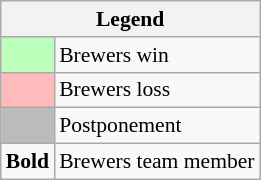<table class="wikitable" style="font-size:90%">
<tr>
<th colspan="2">Legend</th>
</tr>
<tr>
<td bgcolor="#bbffbb"> </td>
<td>Brewers win</td>
</tr>
<tr>
<td bgcolor="#ffbbbb"> </td>
<td>Brewers loss</td>
</tr>
<tr>
<td bgcolor="#bbbbbb"> </td>
<td>Postponement</td>
</tr>
<tr>
<td><strong>Bold</strong></td>
<td>Brewers team member</td>
</tr>
</table>
